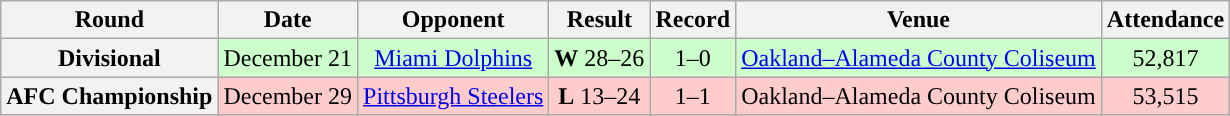<table class="wikitable" style="text-align:center">
<tr>
<th>Round</th>
<th>Date</th>
<th>Opponent</th>
<th>Result</th>
<th>Record</th>
<th>Venue</th>
<th>Attendance</th>
</tr>
<tr style="background:#cfc">
<th>Divisional</th>
<td>December 21</td>
<td><a href='#'>Miami Dolphins</a></td>
<td><strong>W</strong> 28–26</td>
<td>1–0</td>
<td><a href='#'>Oakland–Alameda County Coliseum</a></td>
<td>52,817</td>
</tr>
<tr style="background:#fcc">
<th>AFC Championship</th>
<td>December 29</td>
<td><a href='#'>Pittsburgh Steelers</a></td>
<td><strong>L</strong> 13–24</td>
<td>1–1</td>
<td>Oakland–Alameda County Coliseum</td>
<td>53,515</td>
</tr>
</table>
